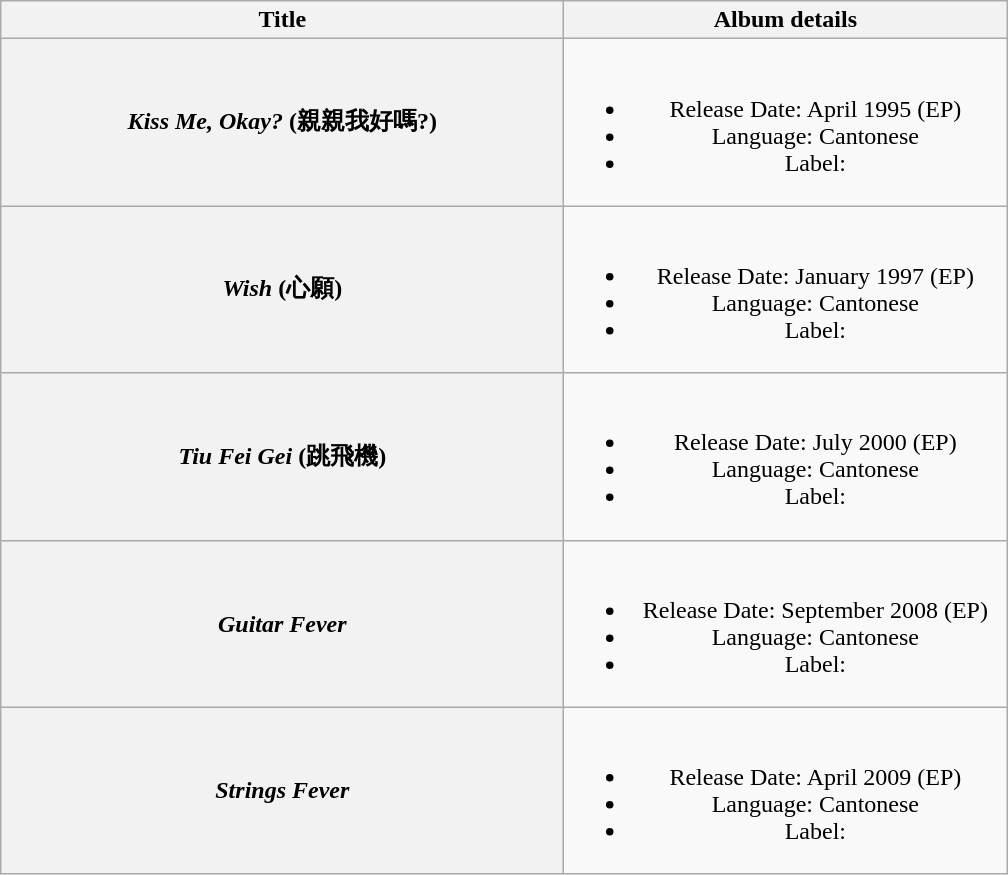<table class="wikitable plainrowheaders" style="text-align:center;" border="1">
<tr>
<th scope="col" style="width:23em;">Title</th>
<th scope="col" style="width:18em;">Album details</th>
</tr>
<tr>
<th scope="row"><em>Kiss Me, Okay?</em> (親親我好嗎?)</th>
<td><br><ul><li>Release Date: April 1995 (EP)</li><li>Language: Cantonese</li><li>Label:</li></ul></td>
</tr>
<tr>
<th scope="row"><em>Wish</em> (心願)</th>
<td><br><ul><li>Release Date: January 1997 (EP)</li><li>Language: Cantonese</li><li>Label:</li></ul></td>
</tr>
<tr>
<th scope="row"><em>Tiu Fei Gei</em> (跳飛機)</th>
<td><br><ul><li>Release Date: July 2000 (EP)</li><li>Language: Cantonese</li><li>Label:</li></ul></td>
</tr>
<tr>
<th scope="row"><em>Guitar Fever</em></th>
<td><br><ul><li>Release Date: September 2008 (EP)</li><li>Language: Cantonese</li><li>Label:</li></ul></td>
</tr>
<tr>
<th scope="row"><em>Strings Fever</em></th>
<td><br><ul><li>Release Date: April 2009 (EP)</li><li>Language: Cantonese</li><li>Label:</li></ul></td>
</tr>
</table>
